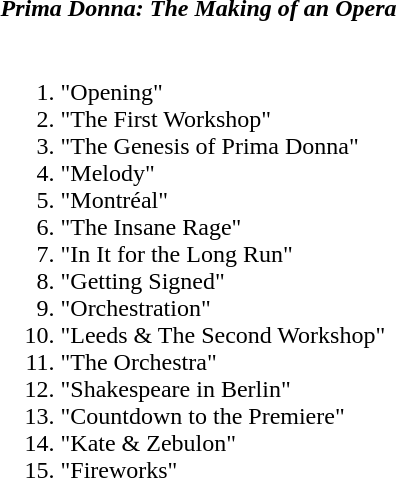<table class="collapsible collapsed" border="0" style="margin-right:20.45em">
<tr>
<th style="width:100%; text-align:left;"><em>Prima Donna: The Making of an Opera</em></th>
<th></th>
</tr>
<tr>
<td colspan="2"><br><ol><li>"Opening"</li><li>"The First Workshop"</li><li>"The Genesis of Prima Donna"</li><li>"Melody"</li><li>"Montréal"</li><li>"The Insane Rage"</li><li>"In It for the Long Run"</li><li>"Getting Signed"</li><li>"Orchestration"</li><li>"Leeds & The Second Workshop"</li><li>"The Orchestra"</li><li>"Shakespeare in Berlin"</li><li>"Countdown to the Premiere"</li><li>"Kate & Zebulon"</li><li>"Fireworks"</li></ol></td>
</tr>
</table>
